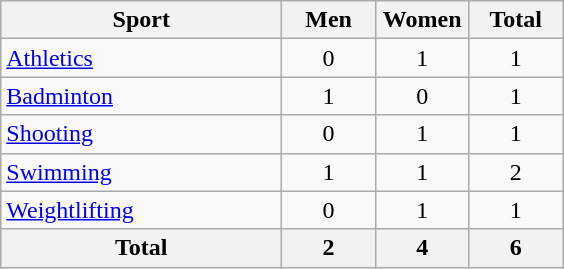<table class="wikitable sortable" style="text-align:center;">
<tr>
<th width=180>Sport</th>
<th width=55>Men</th>
<th width=55>Women</th>
<th width=55>Total</th>
</tr>
<tr>
<td align=left><a href='#'>Athletics</a></td>
<td>0</td>
<td>1</td>
<td>1</td>
</tr>
<tr>
<td align=left><a href='#'>Badminton</a></td>
<td>1</td>
<td>0</td>
<td>1</td>
</tr>
<tr>
<td align=left><a href='#'>Shooting</a></td>
<td>0</td>
<td>1</td>
<td>1</td>
</tr>
<tr>
<td align=left><a href='#'>Swimming</a></td>
<td>1</td>
<td>1</td>
<td>2</td>
</tr>
<tr>
<td align=left><a href='#'>Weightlifting</a></td>
<td>0</td>
<td>1</td>
<td>1</td>
</tr>
<tr>
<th>Total</th>
<th>2</th>
<th>4</th>
<th>6</th>
</tr>
</table>
